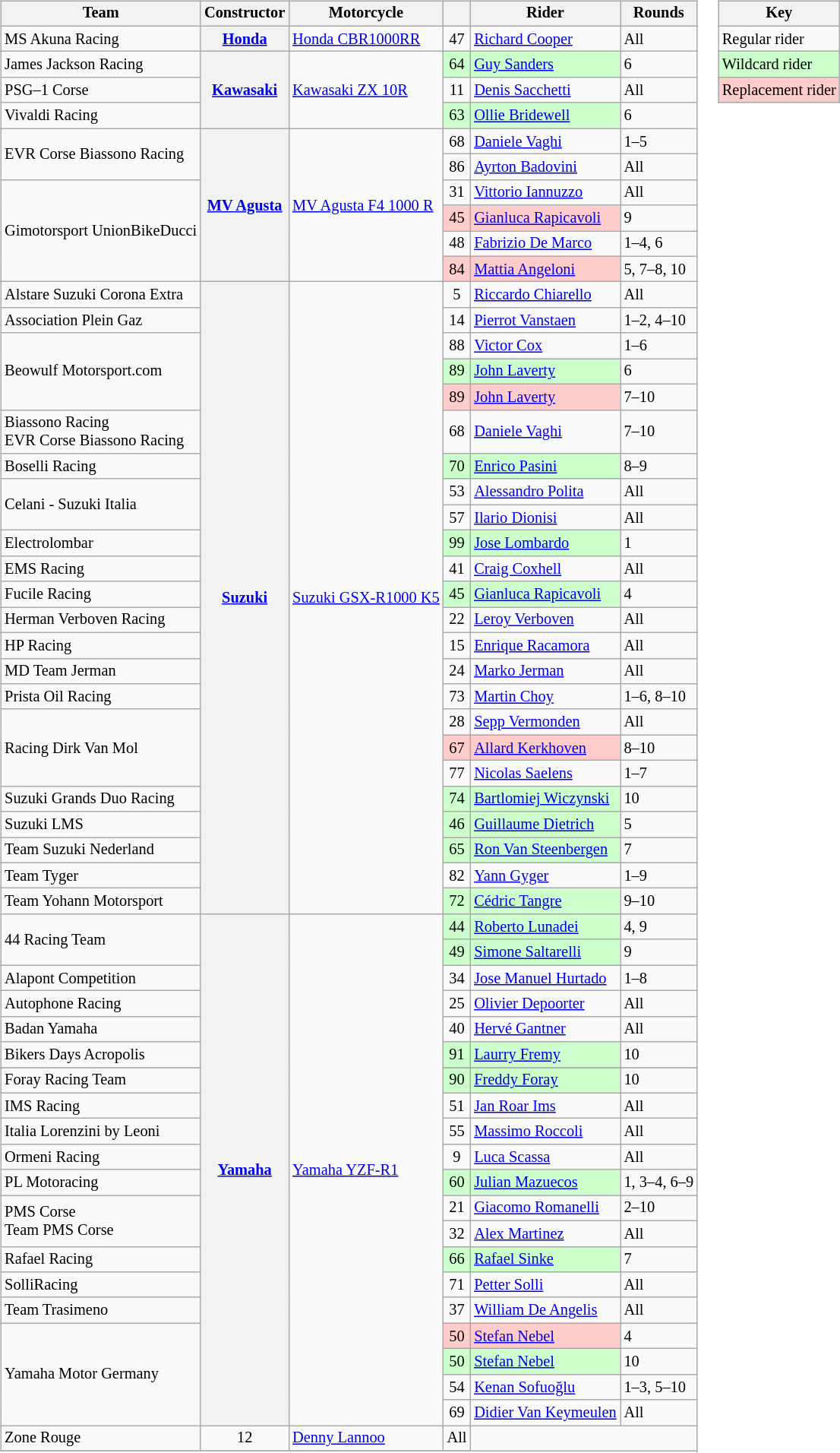<table>
<tr>
<td><br><table class="wikitable" style="font-size: 85%">
<tr>
<th>Team</th>
<th>Constructor</th>
<th>Motorcycle</th>
<th></th>
<th>Rider</th>
<th>Rounds</th>
</tr>
<tr>
<td>MS Akuna Racing</td>
<th><a href='#'>Honda</a></th>
<td><a href='#'>Honda CBR1000RR</a></td>
<td align="center">47</td>
<td> <a href='#'>Richard Cooper</a></td>
<td>All</td>
</tr>
<tr>
<td>James Jackson Racing</td>
<th rowspan="3"><a href='#'>Kawasaki</a></th>
<td rowspan="3"><a href='#'>Kawasaki ZX 10R</a></td>
<td style="background:#ccffcc;" align="center">64</td>
<td style="background:#ccffcc;"nowrap> <a href='#'>Guy Sanders</a></td>
<td>6</td>
</tr>
<tr>
<td>PSG–1 Corse</td>
<td align="center">11</td>
<td> <a href='#'>Denis Sacchetti</a></td>
<td>All</td>
</tr>
<tr>
<td>Vivaldi Racing</td>
<td style="background:#ccffcc;" align="center">63</td>
<td style="background:#ccffcc;"nowrap> <a href='#'>Ollie Bridewell</a></td>
<td>6</td>
</tr>
<tr>
<td rowspan="2">EVR Corse Biassono Racing</td>
<th rowspan="6"><a href='#'>MV Agusta</a></th>
<td rowspan="6"><a href='#'>MV Agusta F4 1000 R</a></td>
<td align="center">68</td>
<td> <a href='#'>Daniele Vaghi</a></td>
<td>1–5</td>
</tr>
<tr>
<td align="center">86</td>
<td> <a href='#'>Ayrton Badovini</a></td>
<td>All</td>
</tr>
<tr>
<td rowspan="4">Gimotorsport UnionBikeDucci</td>
<td align="center">31</td>
<td> <a href='#'>Vittorio Iannuzzo</a></td>
<td>All</td>
</tr>
<tr>
<td style="background:#ffcccc;" align="center">45</td>
<td style="background:#ffcccc;"nowrap> <a href='#'>Gianluca Rapicavoli</a></td>
<td>9</td>
</tr>
<tr>
<td align="center">48</td>
<td> <a href='#'>Fabrizio De Marco</a></td>
<td>1–4, 6</td>
</tr>
<tr>
<td style="background:#ffcccc;" align="center">84</td>
<td style="background:#ffcccc;"nowrap> <a href='#'>Mattia Angeloni</a></td>
<td>5, 7–8, 10</td>
</tr>
<tr>
<td>Alstare Suzuki Corona Extra</td>
<th rowspan="24"><a href='#'>Suzuki</a></th>
<td rowspan="24"><a href='#'>Suzuki GSX-R1000 K5</a></td>
<td align="center">5</td>
<td> <a href='#'>Riccardo Chiarello</a></td>
<td>All</td>
</tr>
<tr>
<td>Association Plein Gaz</td>
<td align="center">14</td>
<td> <a href='#'>Pierrot Vanstaen</a></td>
<td>1–2, 4–10</td>
</tr>
<tr>
<td rowspan="3">Beowulf Motorsport.com</td>
<td align="center">88</td>
<td> <a href='#'>Victor Cox</a></td>
<td>1–6</td>
</tr>
<tr>
<td style="background:#ccffcc;" align="center">89</td>
<td style="background:#ccffcc;"nowrap> <a href='#'>John Laverty</a></td>
<td>6</td>
</tr>
<tr>
<td style="background:#ffcccc;" align="center">89</td>
<td style="background:#ffcccc;"nowrap> <a href='#'>John Laverty</a></td>
<td>7–10</td>
</tr>
<tr>
<td>Biassono Racing<br>EVR Corse Biassono Racing</td>
<td align="center">68</td>
<td> <a href='#'>Daniele Vaghi</a></td>
<td>7–10</td>
</tr>
<tr>
<td>Boselli Racing</td>
<td style="background:#ccffcc;" align="center">70</td>
<td style="background:#ccffcc;"nowrap> <a href='#'>Enrico Pasini</a></td>
<td>8–9</td>
</tr>
<tr>
<td rowspan="2">Celani - Suzuki Italia</td>
<td align="center">53</td>
<td> <a href='#'>Alessandro Polita</a></td>
<td>All</td>
</tr>
<tr>
<td align="center">57</td>
<td> <a href='#'>Ilario Dionisi</a></td>
<td>All</td>
</tr>
<tr>
<td>Electrolombar</td>
<td style="background:#ccffcc;" align="center">99</td>
<td style="background:#ccffcc;"nowrap> <a href='#'>Jose Lombardo</a></td>
<td>1</td>
</tr>
<tr>
<td>EMS Racing</td>
<td align="center">41</td>
<td> <a href='#'>Craig Coxhell</a></td>
<td>All</td>
</tr>
<tr>
<td>Fucile Racing</td>
<td style="background:#ccffcc;" align="center">45</td>
<td style="background:#ccffcc;"nowrap> <a href='#'>Gianluca Rapicavoli</a></td>
<td>4</td>
</tr>
<tr>
<td>Herman Verboven Racing</td>
<td align="center">22</td>
<td> <a href='#'>Leroy Verboven</a></td>
<td>All</td>
</tr>
<tr>
<td>HP Racing</td>
<td align="center">15</td>
<td> <a href='#'>Enrique Racamora</a></td>
<td>All</td>
</tr>
<tr>
<td>MD Team Jerman</td>
<td align="center">24</td>
<td> <a href='#'>Marko Jerman</a></td>
<td>All</td>
</tr>
<tr>
<td>Prista Oil Racing</td>
<td align="center">73</td>
<td> <a href='#'>Martin Choy</a></td>
<td>1–6, 8–10</td>
</tr>
<tr>
<td rowspan="3">Racing Dirk Van Mol</td>
<td align="center">28</td>
<td> <a href='#'>Sepp Vermonden</a></td>
<td>All</td>
</tr>
<tr>
<td style="background:#ffcccc;" align="center">67</td>
<td style="background:#ffcccc;"nowrap> <a href='#'>Allard Kerkhoven</a></td>
<td>8–10</td>
</tr>
<tr>
<td align="center">77</td>
<td> <a href='#'>Nicolas Saelens</a></td>
<td>1–7</td>
</tr>
<tr>
<td>Suzuki Grands Duo Racing</td>
<td style="background:#ccffcc;" align="center">74</td>
<td style="background:#ccffcc;"nowrap> <a href='#'>Bartlomiej Wiczynski</a></td>
<td>10</td>
</tr>
<tr>
<td>Suzuki LMS</td>
<td style="background:#ccffcc;" align="center">46</td>
<td style="background:#ccffcc;"nowrap> <a href='#'>Guillaume Dietrich</a></td>
<td>5</td>
</tr>
<tr>
<td>Team Suzuki Nederland</td>
<td style="background:#ccffcc;" align="center">65</td>
<td style="background:#ccffcc;"nowrap> <a href='#'>Ron Van Steenbergen</a></td>
<td>7</td>
</tr>
<tr>
<td>Team Tyger</td>
<td align="center">82</td>
<td> <a href='#'>Yann Gyger</a></td>
<td>1–9</td>
</tr>
<tr>
<td>Team Yohann Motorsport</td>
<td style="background:#ccffcc;" align="center">72</td>
<td style="background:#ccffcc;"nowrap> <a href='#'>Cédric Tangre</a></td>
<td>9–10</td>
</tr>
<tr>
<td rowspan="2">44 Racing Team</td>
<th rowspan="21"><a href='#'>Yamaha</a></th>
<td rowspan="21"><a href='#'>Yamaha YZF-R1</a></td>
<td style="background:#ccffcc;" align="center">44</td>
<td style="background:#ccffcc;"nowrap> <a href='#'>Roberto Lunadei</a></td>
<td>4, 9</td>
</tr>
<tr>
<td style="background:#ccffcc;" align="center">49</td>
<td style="background:#ccffcc;"nowrap> <a href='#'>Simone Saltarelli</a></td>
<td>9</td>
</tr>
<tr>
<td>Alapont Competition</td>
<td align="center">34</td>
<td> <a href='#'>Jose Manuel Hurtado</a></td>
<td>1–8</td>
</tr>
<tr>
<td>Autophone Racing</td>
<td align="center">25</td>
<td> <a href='#'>Olivier Depoorter</a></td>
<td>All</td>
</tr>
<tr>
<td>Badan Yamaha</td>
<td align="center">40</td>
<td> <a href='#'>Hervé Gantner</a></td>
<td>All</td>
</tr>
<tr>
<td>Bikers Days Acropolis</td>
<td style="background:#ccffcc;" align="center">91</td>
<td style="background:#ccffcc;"nowrap> <a href='#'>Laurry Fremy</a></td>
<td>10</td>
</tr>
<tr>
</tr>
<tr>
<td>Foray Racing Team</td>
<td style="background:#ccffcc;" align="center">90</td>
<td style="background:#ccffcc;"nowrap> <a href='#'>Freddy Foray</a></td>
<td>10</td>
</tr>
<tr>
<td>IMS Racing</td>
<td align="center">51</td>
<td> <a href='#'>Jan Roar Ims</a></td>
<td>All</td>
</tr>
<tr>
<td>Italia Lorenzini by Leoni</td>
<td align="center">55</td>
<td> <a href='#'>Massimo Roccoli</a></td>
<td>All</td>
</tr>
<tr>
<td>Ormeni Racing</td>
<td align="center">9</td>
<td> <a href='#'>Luca Scassa</a></td>
<td>All</td>
</tr>
<tr>
<td>PL Motoracing</td>
<td style="background:#ccffcc;" align="center">60</td>
<td style="background:#ccffcc;"nowrap> <a href='#'>Julian Mazuecos</a></td>
<td>1, 3–4, 6–9</td>
</tr>
<tr>
<td rowspan="2">PMS Corse<br>Team PMS Corse</td>
<td align="center">21</td>
<td> <a href='#'>Giacomo Romanelli</a></td>
<td>2–10</td>
</tr>
<tr>
<td align="center">32</td>
<td> <a href='#'>Alex Martinez</a></td>
<td>All</td>
</tr>
<tr>
<td>Rafael Racing</td>
<td style="background:#ccffcc;" align="center">66</td>
<td style="background:#ccffcc;"nowrap> <a href='#'>Rafael Sinke</a></td>
<td>7</td>
</tr>
<tr>
<td>SolliRacing</td>
<td align="center">71</td>
<td> <a href='#'>Petter Solli</a></td>
<td>All</td>
</tr>
<tr>
<td>Team Trasimeno</td>
<td align="center">37</td>
<td> <a href='#'>William De Angelis</a></td>
<td>All</td>
</tr>
<tr>
<td rowspan="4">Yamaha Motor Germany</td>
<td style="background:#ffcccc;" align="center">50</td>
<td style="background:#ffcccc;"nowrap> <a href='#'>Stefan Nebel</a></td>
<td>4</td>
</tr>
<tr>
<td style="background:#ccffcc;" align="center">50</td>
<td style="background:#ccffcc;"nowrap> <a href='#'>Stefan Nebel</a></td>
<td>10</td>
</tr>
<tr>
<td align="center">54</td>
<td> <a href='#'>Kenan Sofuoğlu</a></td>
<td>1–3, 5–10</td>
</tr>
<tr>
<td align="center">69</td>
<td> <a href='#'>Didier Van Keymeulen</a></td>
<td>All</td>
</tr>
<tr>
<td>Zone Rouge</td>
<td align="center">12</td>
<td> <a href='#'>Denny Lannoo</a></td>
<td>All</td>
</tr>
<tr>
</tr>
</table>
</td>
<td valign=top><br><table class="wikitable" style="font-size: 85%;">
<tr>
<th colspan=2>Key</th>
</tr>
<tr>
<td>Regular rider</td>
</tr>
<tr style="background:#ccffcc;">
<td>Wildcard rider</td>
</tr>
<tr style="background:#ffcccc;">
<td>Replacement rider</td>
</tr>
</table>
</td>
</tr>
</table>
